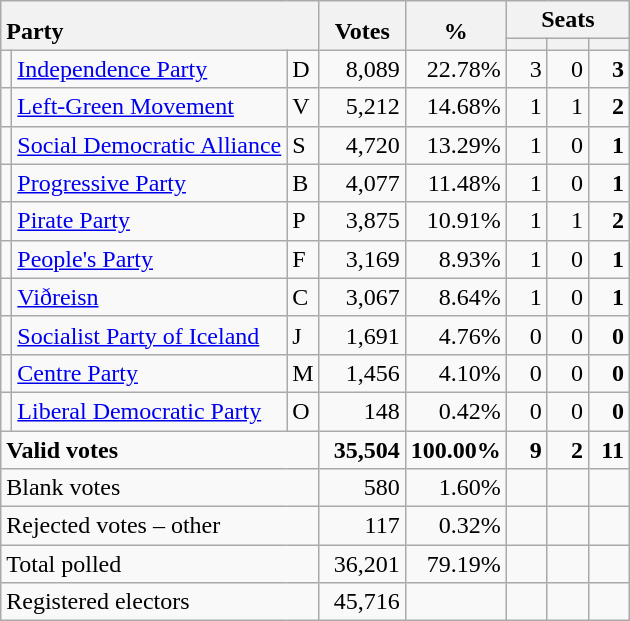<table class="wikitable" border="1" style="text-align:right;">
<tr>
<th style="text-align:left;" valign=bottom rowspan=2 colspan=3>Party</th>
<th align=center valign=bottom rowspan=2 width="50">Votes</th>
<th align=center valign=bottom rowspan=2 width="50">%</th>
<th colspan=3>Seats</th>
</tr>
<tr>
<th align=center valign=bottom width="20"><small></small></th>
<th align=center valign=bottom width="20"><small><a href='#'></a></small></th>
<th align=center valign=bottom width="20"><small></small></th>
</tr>
<tr>
<td></td>
<td align=left><a href='#'>Independence Party</a></td>
<td align=left>D</td>
<td>8,089</td>
<td>22.78%</td>
<td>3</td>
<td>0</td>
<td><strong>3</strong></td>
</tr>
<tr>
<td></td>
<td align=left><a href='#'>Left-Green Movement</a></td>
<td align=left>V</td>
<td>5,212</td>
<td>14.68%</td>
<td>1</td>
<td>1</td>
<td><strong>2</strong></td>
</tr>
<tr>
<td></td>
<td align=left style="white-space: nowrap;"><a href='#'>Social Democratic Alliance</a></td>
<td align=left>S</td>
<td>4,720</td>
<td>13.29%</td>
<td>1</td>
<td>0</td>
<td><strong>1</strong></td>
</tr>
<tr>
<td></td>
<td align=left><a href='#'>Progressive Party</a></td>
<td align=left>B</td>
<td>4,077</td>
<td>11.48%</td>
<td>1</td>
<td>0</td>
<td><strong>1</strong></td>
</tr>
<tr>
<td></td>
<td align=left><a href='#'>Pirate Party</a></td>
<td align=left>P</td>
<td>3,875</td>
<td>10.91%</td>
<td>1</td>
<td>1</td>
<td><strong>2</strong></td>
</tr>
<tr>
<td></td>
<td align=left><a href='#'>People's Party</a></td>
<td align=left>F</td>
<td>3,169</td>
<td>8.93%</td>
<td>1</td>
<td>0</td>
<td><strong>1</strong></td>
</tr>
<tr>
<td></td>
<td align=left><a href='#'>Viðreisn</a></td>
<td align=left>C</td>
<td>3,067</td>
<td>8.64%</td>
<td>1</td>
<td>0</td>
<td><strong>1</strong></td>
</tr>
<tr>
<td></td>
<td align=left><a href='#'>Socialist Party of Iceland</a></td>
<td align=left>J</td>
<td>1,691</td>
<td>4.76%</td>
<td>0</td>
<td>0</td>
<td><strong>0</strong></td>
</tr>
<tr>
<td></td>
<td align=left><a href='#'>Centre Party</a></td>
<td align=left>M</td>
<td>1,456</td>
<td>4.10%</td>
<td>0</td>
<td>0</td>
<td><strong>0</strong></td>
</tr>
<tr>
<td></td>
<td align=left><a href='#'>Liberal Democratic Party</a></td>
<td align=left>O</td>
<td>148</td>
<td>0.42%</td>
<td>0</td>
<td>0</td>
<td><strong>0</strong></td>
</tr>
<tr style="font-weight:bold">
<td align=left colspan=3>Valid votes</td>
<td>35,504</td>
<td>100.00%</td>
<td>9</td>
<td>2</td>
<td>11</td>
</tr>
<tr>
<td align=left colspan=3>Blank votes</td>
<td>580</td>
<td>1.60%</td>
<td></td>
<td></td>
<td></td>
</tr>
<tr>
<td align=left colspan=3>Rejected votes – other</td>
<td>117</td>
<td>0.32%</td>
<td></td>
<td></td>
<td></td>
</tr>
<tr>
<td align=left colspan=3>Total polled</td>
<td>36,201</td>
<td>79.19%</td>
<td></td>
<td></td>
<td></td>
</tr>
<tr>
<td align=left colspan=3>Registered electors</td>
<td>45,716</td>
<td></td>
<td></td>
<td></td>
<td></td>
</tr>
</table>
